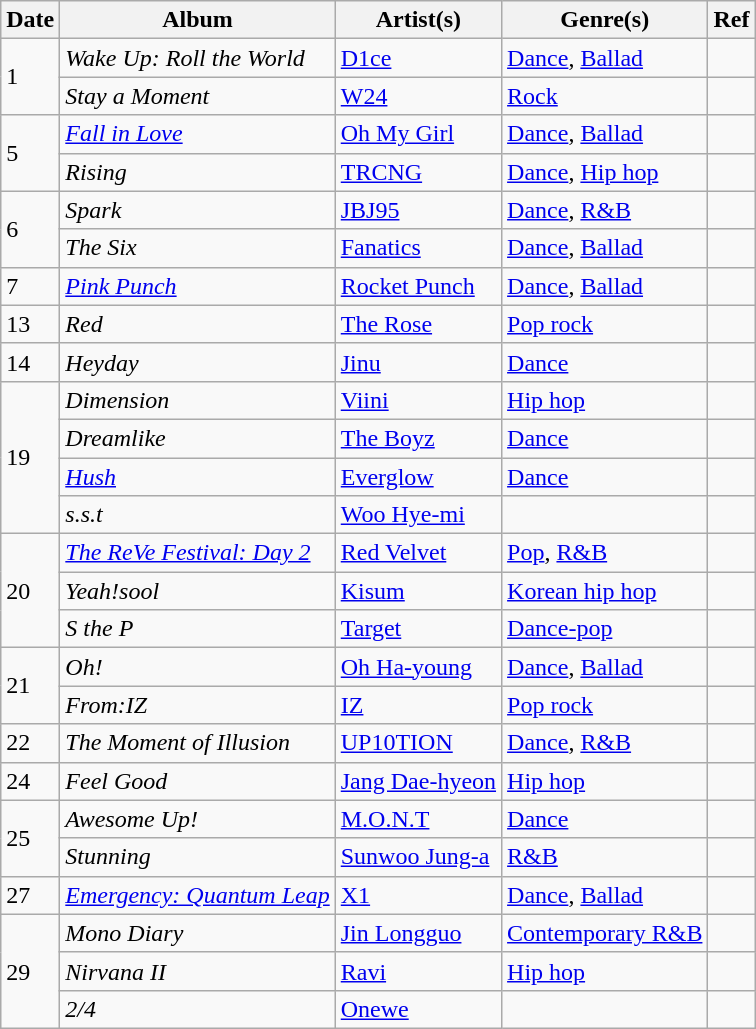<table class="wikitable">
<tr>
<th>Date</th>
<th>Album</th>
<th>Artist(s)</th>
<th>Genre(s)</th>
<th>Ref</th>
</tr>
<tr>
<td rowspan="2">1</td>
<td><em>Wake Up: Roll the World</em></td>
<td><a href='#'>D1ce</a></td>
<td><a href='#'>Dance</a>, <a href='#'>Ballad</a></td>
<td></td>
</tr>
<tr>
<td><em>Stay a Moment</em></td>
<td><a href='#'>W24</a></td>
<td><a href='#'>Rock</a></td>
<td></td>
</tr>
<tr>
<td rowspan="2">5</td>
<td><em><a href='#'>Fall in Love</a></em></td>
<td><a href='#'>Oh My Girl</a></td>
<td><a href='#'>Dance</a>, <a href='#'>Ballad</a></td>
<td></td>
</tr>
<tr>
<td><em>Rising</em></td>
<td><a href='#'>TRCNG</a></td>
<td><a href='#'>Dance</a>, <a href='#'>Hip hop</a></td>
<td></td>
</tr>
<tr>
<td rowspan="2">6</td>
<td><em>Spark</em></td>
<td><a href='#'>JBJ95</a></td>
<td><a href='#'>Dance</a>, <a href='#'>R&B</a></td>
<td></td>
</tr>
<tr>
<td><em>The Six</em></td>
<td><a href='#'>Fanatics</a></td>
<td><a href='#'>Dance</a>, <a href='#'>Ballad</a></td>
<td></td>
</tr>
<tr>
<td>7</td>
<td><em><a href='#'>Pink Punch</a></em></td>
<td><a href='#'>Rocket Punch</a></td>
<td><a href='#'>Dance</a>, <a href='#'>Ballad</a></td>
<td></td>
</tr>
<tr>
<td>13</td>
<td><em>Red</em></td>
<td><a href='#'>The Rose</a></td>
<td><a href='#'>Pop rock</a></td>
<td></td>
</tr>
<tr>
<td>14</td>
<td><em>Heyday</em></td>
<td><a href='#'>Jinu</a></td>
<td><a href='#'>Dance</a></td>
<td></td>
</tr>
<tr>
<td rowspan="4">19</td>
<td><em>Dimension</em></td>
<td><a href='#'>Viini</a></td>
<td><a href='#'>Hip hop</a></td>
<td></td>
</tr>
<tr>
<td><em>Dreamlike</em></td>
<td><a href='#'>The Boyz</a></td>
<td><a href='#'>Dance</a></td>
<td></td>
</tr>
<tr>
<td><em><a href='#'>Hush</a></em></td>
<td><a href='#'>Everglow</a></td>
<td><a href='#'>Dance</a></td>
<td></td>
</tr>
<tr>
<td><em>s.s.t</em></td>
<td><a href='#'>Woo Hye-mi</a></td>
<td></td>
<td></td>
</tr>
<tr>
<td rowspan="3">20</td>
<td><em><a href='#'>The ReVe Festival: Day 2</a></em></td>
<td><a href='#'>Red Velvet</a></td>
<td><a href='#'>Pop</a>, <a href='#'>R&B</a></td>
<td></td>
</tr>
<tr>
<td><em>Yeah!sool</em></td>
<td><a href='#'>Kisum</a></td>
<td><a href='#'>Korean hip hop</a></td>
<td></td>
</tr>
<tr>
<td><em>S the P</em></td>
<td><a href='#'>Target</a></td>
<td><a href='#'>Dance-pop</a></td>
<td></td>
</tr>
<tr>
<td rowspan="2">21</td>
<td><em>Oh!</em></td>
<td><a href='#'>Oh Ha-young</a></td>
<td><a href='#'>Dance</a>, <a href='#'>Ballad</a></td>
<td></td>
</tr>
<tr>
<td><em>From:IZ</em></td>
<td><a href='#'>IZ</a></td>
<td><a href='#'>Pop rock</a></td>
<td></td>
</tr>
<tr>
<td>22</td>
<td><em>The Moment of Illusion</em></td>
<td><a href='#'>UP10TION</a></td>
<td><a href='#'>Dance</a>, <a href='#'>R&B</a></td>
<td></td>
</tr>
<tr>
<td>24</td>
<td><em>Feel Good</em></td>
<td><a href='#'>Jang Dae-hyeon</a></td>
<td><a href='#'>Hip hop</a></td>
<td></td>
</tr>
<tr>
<td rowspan="2">25</td>
<td><em>Awesome Up!</em></td>
<td><a href='#'>M.O.N.T</a></td>
<td><a href='#'>Dance</a></td>
<td></td>
</tr>
<tr>
<td><em>Stunning</em></td>
<td><a href='#'>Sunwoo Jung-a</a></td>
<td><a href='#'>R&B</a></td>
<td></td>
</tr>
<tr>
<td>27</td>
<td><em><a href='#'>Emergency: Quantum Leap</a></em></td>
<td><a href='#'>X1</a></td>
<td><a href='#'>Dance</a>, <a href='#'>Ballad</a></td>
<td></td>
</tr>
<tr>
<td rowspan="3">29</td>
<td><em>Mono Diary</em></td>
<td><a href='#'>Jin Longguo</a></td>
<td><a href='#'>Contemporary R&B</a></td>
<td></td>
</tr>
<tr>
<td><em>Nirvana II</em></td>
<td><a href='#'>Ravi</a></td>
<td><a href='#'>Hip hop</a></td>
<td></td>
</tr>
<tr>
<td><em>2/4</em></td>
<td><a href='#'>Onewe</a></td>
<td></td>
<td></td>
</tr>
</table>
